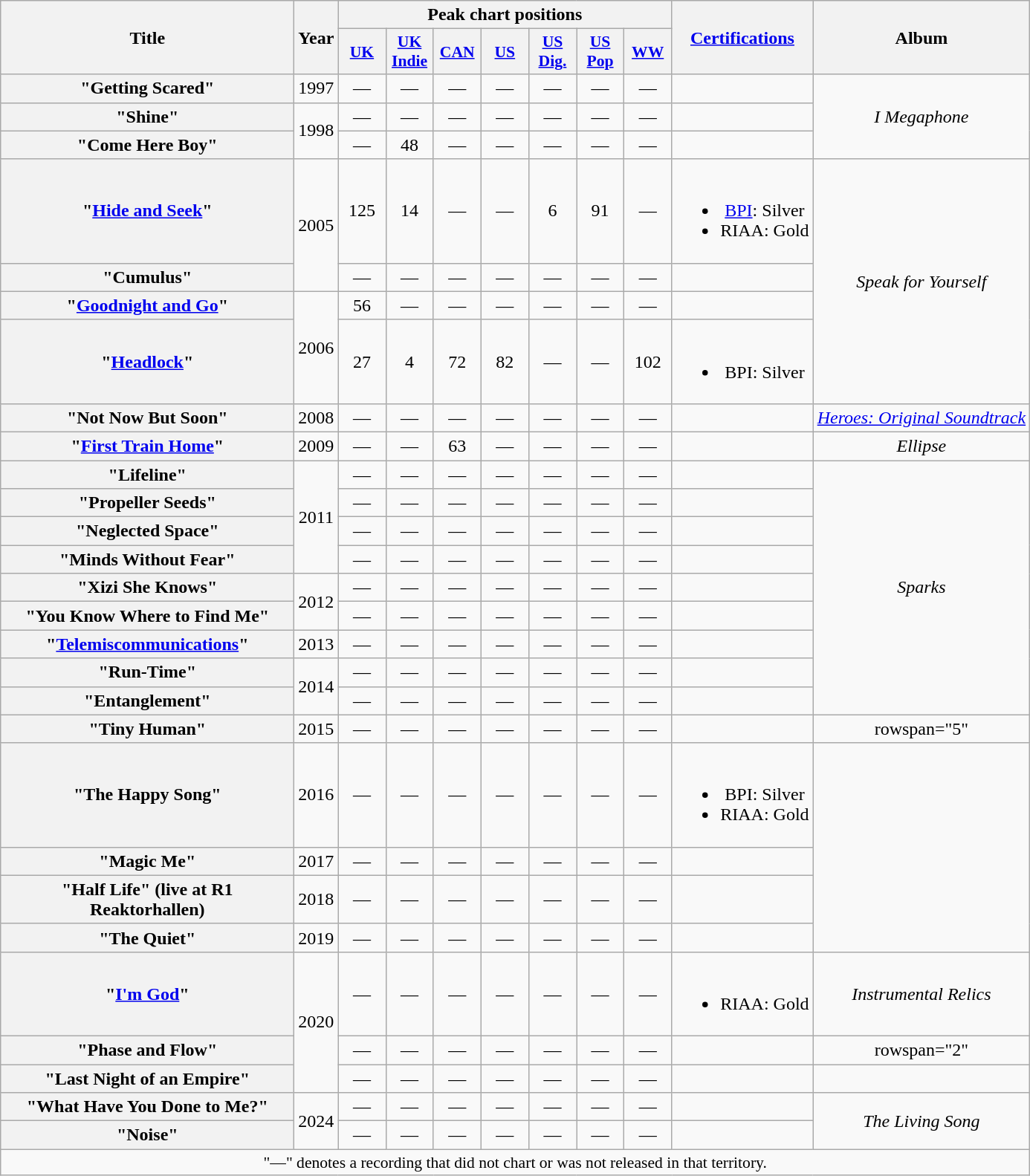<table class="wikitable plainrowheaders" style="text-align:center;">
<tr>
<th scope="col" rowspan="2" style="width:16em;">Title</th>
<th scope="col" rowspan="2">Year</th>
<th scope="col" colspan="7">Peak chart positions</th>
<th scope="col" rowspan="2"><a href='#'>Certifications</a></th>
<th scope="col" rowspan="2">Album</th>
</tr>
<tr>
<th scope="col" style="width:2.5em;font-size:90%;"><a href='#'>UK</a><br></th>
<th scope="col" style="width:2.5em;font-size:90%;"><a href='#'>UK Indie</a><br></th>
<th scope="col" style="width:2.5em;font-size:90%;"><a href='#'>CAN</a><br></th>
<th scope="col" style="width:2.5em;font-size:90%;"><a href='#'>US</a><br></th>
<th scope="col" style="width:2.5em;font-size:90%;"><a href='#'>US<br>Dig.</a><br></th>
<th scope="col" style="width:2.5em;font-size:90%;"><a href='#'>US<br>Pop</a><br></th>
<th scope="col" style="width:2.5em;font-size:90%;"><a href='#'>WW</a><br></th>
</tr>
<tr>
<th scope="row">"Getting Scared"</th>
<td>1997</td>
<td>—</td>
<td>—</td>
<td>—</td>
<td>—</td>
<td>—</td>
<td>—</td>
<td>—</td>
<td></td>
<td rowspan="3"><em>I Megaphone</em></td>
</tr>
<tr>
<th scope="row">"Shine"</th>
<td rowspan="2">1998</td>
<td>—</td>
<td>—</td>
<td>—</td>
<td>—</td>
<td>—</td>
<td>—</td>
<td>—</td>
<td></td>
</tr>
<tr>
<th scope="row">"Come Here Boy"</th>
<td>—</td>
<td>48</td>
<td>—</td>
<td>—</td>
<td>—</td>
<td>—</td>
<td>—</td>
<td></td>
</tr>
<tr>
<th scope="row">"<a href='#'>Hide and Seek</a>"</th>
<td rowspan="2">2005</td>
<td>125</td>
<td>14</td>
<td>—</td>
<td>—</td>
<td>6</td>
<td>91</td>
<td>—</td>
<td><br><ul><li><a href='#'>BPI</a>: Silver</li><li>RIAA: Gold</li></ul></td>
<td rowspan="4"><em>Speak for Yourself</em></td>
</tr>
<tr>
<th scope="row">"Cumulus"</th>
<td>—</td>
<td>—</td>
<td>—</td>
<td>—</td>
<td>—</td>
<td>—</td>
<td>—</td>
<td></td>
</tr>
<tr>
<th scope="row">"<a href='#'>Goodnight and Go</a>"</th>
<td rowspan="2">2006</td>
<td>56</td>
<td>—</td>
<td>—</td>
<td>—</td>
<td>—</td>
<td>—</td>
<td>—</td>
<td></td>
</tr>
<tr>
<th scope="row">"<a href='#'>Headlock</a>"</th>
<td>27</td>
<td>4</td>
<td>72</td>
<td>82</td>
<td>—</td>
<td>—</td>
<td>102</td>
<td><br><ul><li>BPI: Silver</li></ul></td>
</tr>
<tr>
<th scope="row">"Not Now But Soon"</th>
<td>2008</td>
<td>—</td>
<td>—</td>
<td>—</td>
<td>—</td>
<td>—</td>
<td>—</td>
<td>—</td>
<td></td>
<td><em><a href='#'>Heroes: Original Soundtrack</a></em></td>
</tr>
<tr>
<th scope="row">"<a href='#'>First Train Home</a>"</th>
<td>2009</td>
<td>—</td>
<td>—</td>
<td>63</td>
<td>—</td>
<td>—</td>
<td>—</td>
<td>—</td>
<td></td>
<td><em>Ellipse</em></td>
</tr>
<tr>
<th scope="row">"Lifeline"</th>
<td rowspan="4">2011</td>
<td>—</td>
<td>—</td>
<td>—</td>
<td>—</td>
<td>—</td>
<td>—</td>
<td>—</td>
<td></td>
<td rowspan="9"><em>Sparks</em></td>
</tr>
<tr>
<th scope="row">"Propeller Seeds"</th>
<td>—</td>
<td>—</td>
<td>—</td>
<td>—</td>
<td>—</td>
<td>—</td>
<td>—</td>
<td></td>
</tr>
<tr>
<th scope="row">"Neglected Space"</th>
<td>—</td>
<td>—</td>
<td>—</td>
<td>—</td>
<td>—</td>
<td>—</td>
<td>—</td>
<td></td>
</tr>
<tr>
<th scope="row">"Minds Without Fear"<br></th>
<td>—</td>
<td>—</td>
<td>—</td>
<td>—</td>
<td>—</td>
<td>—</td>
<td>—</td>
<td></td>
</tr>
<tr>
<th scope="row">"Xizi She Knows"</th>
<td rowspan="2">2012</td>
<td>—</td>
<td>—</td>
<td>—</td>
<td>—</td>
<td>—</td>
<td>—</td>
<td>—</td>
<td></td>
</tr>
<tr>
<th scope="row">"You Know Where to Find Me"</th>
<td>—</td>
<td>—</td>
<td>—</td>
<td>—</td>
<td>—</td>
<td>—</td>
<td>—</td>
<td></td>
</tr>
<tr>
<th scope="row">"<a href='#'>Telemiscommunications</a>"<br></th>
<td>2013</td>
<td>—</td>
<td>—</td>
<td>—</td>
<td>—</td>
<td>—</td>
<td>—</td>
<td>—</td>
<td></td>
</tr>
<tr>
<th scope="row">"Run-Time"</th>
<td rowspan="2">2014</td>
<td>—</td>
<td>—</td>
<td>—</td>
<td>—</td>
<td>—</td>
<td>—</td>
<td>—</td>
<td></td>
</tr>
<tr>
<th scope="row">"Entanglement"</th>
<td>—</td>
<td>—</td>
<td>—</td>
<td>—</td>
<td>—</td>
<td>—</td>
<td>—</td>
<td></td>
</tr>
<tr>
<th scope="row">"Tiny Human"</th>
<td>2015</td>
<td>—</td>
<td>—</td>
<td>—</td>
<td>—</td>
<td>—</td>
<td>—</td>
<td>—</td>
<td></td>
<td>rowspan="5" </td>
</tr>
<tr>
<th scope="row">"The Happy Song"</th>
<td>2016</td>
<td>—</td>
<td>—</td>
<td>—</td>
<td>—</td>
<td>—</td>
<td>—</td>
<td>—</td>
<td><br><ul><li>BPI: Silver</li><li>RIAA: Gold</li></ul></td>
</tr>
<tr>
<th scope="row">"Magic Me"</th>
<td>2017</td>
<td>—</td>
<td>—</td>
<td>—</td>
<td>—</td>
<td>—</td>
<td>—</td>
<td>—</td>
<td></td>
</tr>
<tr>
<th scope="row">"Half Life" (live at R1 Reaktorhallen)</th>
<td>2018</td>
<td>—</td>
<td>—</td>
<td>—</td>
<td>—</td>
<td>—</td>
<td>—</td>
<td>—</td>
<td></td>
</tr>
<tr>
<th scope="row">"The Quiet"</th>
<td>2019</td>
<td>—</td>
<td>—</td>
<td>—</td>
<td>—</td>
<td>—</td>
<td>—</td>
<td>—</td>
<td></td>
</tr>
<tr>
<th scope="row">"<a href='#'>I'm God</a>"<br></th>
<td rowspan="3">2020</td>
<td>—</td>
<td>—</td>
<td>—</td>
<td>—</td>
<td>—</td>
<td>—</td>
<td>—</td>
<td><br><ul><li>RIAA: Gold</li></ul></td>
<td><em>Instrumental Relics</em></td>
</tr>
<tr>
<th scope="row">"Phase and Flow"</th>
<td>—</td>
<td>—</td>
<td>—</td>
<td>—</td>
<td>—</td>
<td>—</td>
<td>—</td>
<td></td>
<td>rowspan="2" </td>
</tr>
<tr>
<th scope="row">"Last Night of an Empire"</th>
<td>—</td>
<td>—</td>
<td>—</td>
<td>—</td>
<td>—</td>
<td>—</td>
<td>—</td>
<td></td>
</tr>
<tr>
<th scope="row">"What Have You Done to Me?"</th>
<td rowspan="2">2024</td>
<td>—</td>
<td>—</td>
<td>—</td>
<td>—</td>
<td>—</td>
<td>—</td>
<td>—</td>
<td></td>
<td rowspan="2"><em>The Living Song</em></td>
</tr>
<tr>
<th scope="row">"Noise"</th>
<td>—</td>
<td>—</td>
<td>—</td>
<td>—</td>
<td>—</td>
<td>—</td>
<td>—</td>
<td></td>
</tr>
<tr>
<td colspan="11" style="font-size:90%">"—" denotes a recording that did not chart or was not released in that territory.</td>
</tr>
</table>
